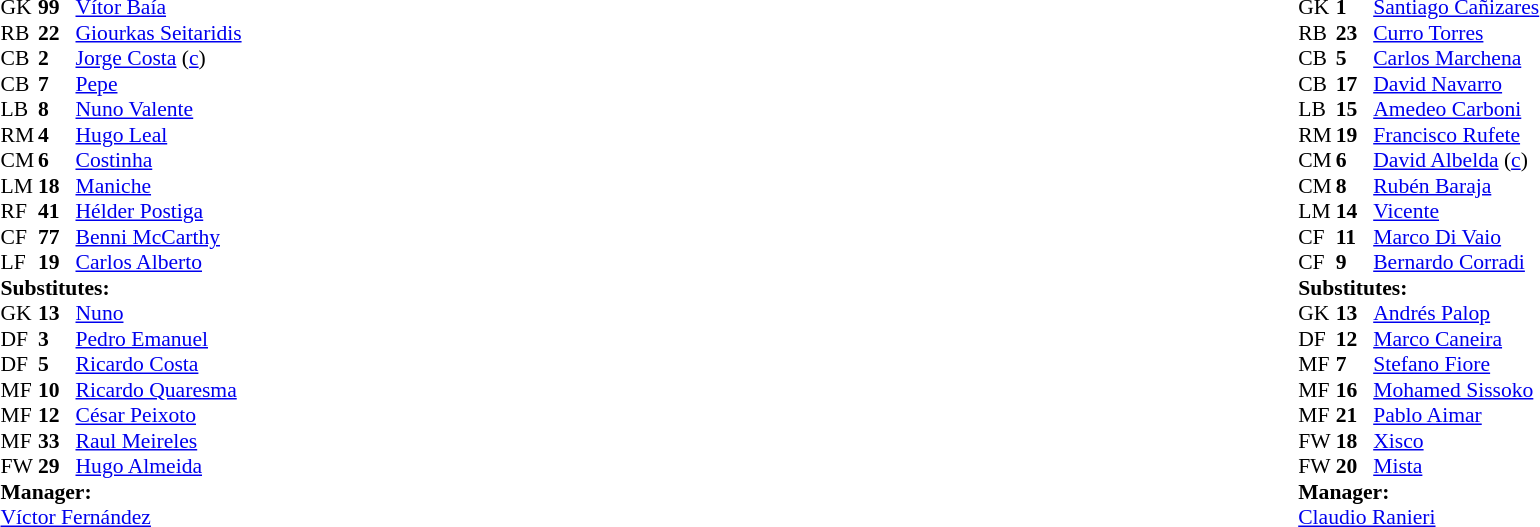<table width="100%">
<tr>
<td valign="top" width="50%"><br><table style="font-size: 90%" cellspacing="0" cellpadding="0">
<tr>
<th width=25></th>
<th width=25></th>
</tr>
<tr>
<td>GK</td>
<td><strong>99</strong></td>
<td> <a href='#'>Vítor Baía</a></td>
</tr>
<tr>
<td>RB</td>
<td><strong>22</strong></td>
<td> <a href='#'>Giourkas Seitaridis</a></td>
</tr>
<tr>
<td>CB</td>
<td><strong>2</strong></td>
<td> <a href='#'>Jorge Costa</a> (<a href='#'>c</a>)</td>
<td></td>
</tr>
<tr>
<td>CB</td>
<td><strong>7</strong></td>
<td> <a href='#'>Pepe</a></td>
</tr>
<tr>
<td>LB</td>
<td><strong>8</strong></td>
<td> <a href='#'>Nuno Valente</a></td>
</tr>
<tr>
<td>RM</td>
<td><strong>4</strong></td>
<td> <a href='#'>Hugo Leal</a></td>
<td></td>
<td></td>
</tr>
<tr>
<td>CM</td>
<td><strong>6</strong></td>
<td> <a href='#'>Costinha</a></td>
</tr>
<tr>
<td>LM</td>
<td><strong>18</strong></td>
<td> <a href='#'>Maniche</a></td>
</tr>
<tr>
<td>RF</td>
<td><strong>41</strong></td>
<td> <a href='#'>Hélder Postiga</a></td>
</tr>
<tr>
<td>CF</td>
<td><strong>77</strong></td>
<td> <a href='#'>Benni McCarthy</a></td>
<td></td>
<td></td>
</tr>
<tr>
<td>LF</td>
<td><strong>19</strong></td>
<td> <a href='#'>Carlos Alberto</a></td>
</tr>
<tr>
<td colspan=3><strong>Substitutes:</strong></td>
</tr>
<tr>
<td>GK</td>
<td><strong>13</strong></td>
<td> <a href='#'>Nuno</a></td>
</tr>
<tr>
<td>DF</td>
<td><strong>3</strong></td>
<td> <a href='#'>Pedro Emanuel</a></td>
</tr>
<tr>
<td>DF</td>
<td><strong>5</strong></td>
<td> <a href='#'>Ricardo Costa</a></td>
</tr>
<tr>
<td>MF</td>
<td><strong>10</strong></td>
<td> <a href='#'>Ricardo Quaresma</a></td>
<td></td>
<td></td>
</tr>
<tr>
<td>MF</td>
<td><strong>12</strong></td>
<td> <a href='#'>César Peixoto</a></td>
<td></td>
<td></td>
</tr>
<tr>
<td>MF</td>
<td><strong>33</strong></td>
<td> <a href='#'>Raul Meireles</a></td>
</tr>
<tr>
<td>FW</td>
<td><strong>29</strong></td>
<td> <a href='#'>Hugo Almeida</a></td>
</tr>
<tr>
<td colspan=3><strong>Manager:</strong></td>
</tr>
<tr>
<td colspan=4> <a href='#'>Víctor Fernández</a></td>
</tr>
</table>
</td>
<td valign="top"></td>
<td valign="top" width="50%"><br><table style="font-size: 90%" cellspacing="0" cellpadding="0" align=center>
<tr>
<th width=25></th>
<th width=25></th>
</tr>
<tr>
<td>GK</td>
<td><strong>1</strong></td>
<td> <a href='#'>Santiago Cañizares</a></td>
</tr>
<tr>
<td>RB</td>
<td><strong>23</strong></td>
<td> <a href='#'>Curro Torres</a></td>
</tr>
<tr>
<td>CB</td>
<td><strong>5</strong></td>
<td> <a href='#'>Carlos Marchena</a></td>
</tr>
<tr>
<td>CB</td>
<td><strong>17</strong></td>
<td> <a href='#'>David Navarro</a></td>
<td></td>
</tr>
<tr>
<td>LB</td>
<td><strong>15</strong></td>
<td> <a href='#'>Amedeo Carboni</a></td>
<td></td>
</tr>
<tr>
<td>RM</td>
<td><strong>19</strong></td>
<td> <a href='#'>Francisco Rufete</a></td>
</tr>
<tr>
<td>CM</td>
<td><strong>6</strong></td>
<td> <a href='#'>David Albelda</a> (<a href='#'>c</a>)</td>
<td></td>
</tr>
<tr>
<td>CM</td>
<td><strong>8</strong></td>
<td> <a href='#'>Rubén Baraja</a></td>
</tr>
<tr>
<td>LM</td>
<td><strong>14</strong></td>
<td> <a href='#'>Vicente</a></td>
</tr>
<tr>
<td>CF</td>
<td><strong>11</strong></td>
<td> <a href='#'>Marco Di Vaio</a></td>
<td></td>
<td></td>
</tr>
<tr>
<td>CF</td>
<td><strong>9</strong></td>
<td> <a href='#'>Bernardo Corradi</a></td>
<td></td>
<td></td>
</tr>
<tr>
<td colspan=3><strong>Substitutes:</strong></td>
</tr>
<tr>
<td>GK</td>
<td><strong>13</strong></td>
<td> <a href='#'>Andrés Palop</a></td>
</tr>
<tr>
<td>DF</td>
<td><strong>12</strong></td>
<td> <a href='#'>Marco Caneira</a></td>
</tr>
<tr>
<td>MF</td>
<td><strong>7</strong></td>
<td> <a href='#'>Stefano Fiore</a></td>
</tr>
<tr>
<td>MF</td>
<td><strong>16</strong></td>
<td> <a href='#'>Mohamed Sissoko</a></td>
</tr>
<tr>
<td>MF</td>
<td><strong>21</strong></td>
<td> <a href='#'>Pablo Aimar</a></td>
<td></td>
<td></td>
</tr>
<tr>
<td>FW</td>
<td><strong>18</strong></td>
<td> <a href='#'>Xisco</a></td>
</tr>
<tr>
<td>FW</td>
<td><strong>20</strong></td>
<td> <a href='#'>Mista</a></td>
<td></td>
<td></td>
</tr>
<tr>
<td colspan=3><strong>Manager:</strong></td>
</tr>
<tr>
<td colspan=4> <a href='#'>Claudio Ranieri</a></td>
</tr>
</table>
</td>
</tr>
</table>
